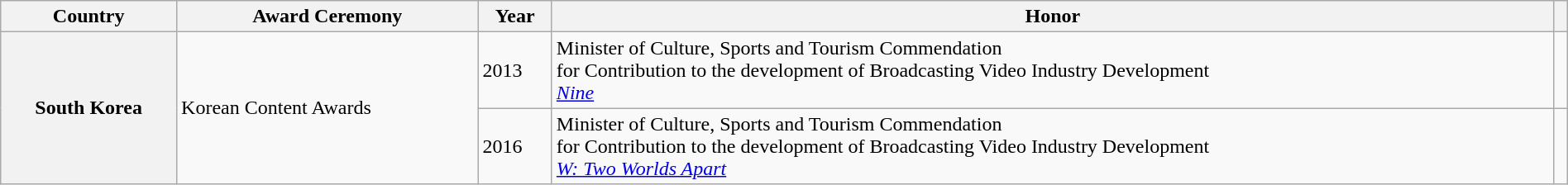<table class="wikitable sortable plainrowheaders" style="text-align:left; font-size:100%; padding:0 auto; width:100%; margin:auto">
<tr>
<th scope="col">Country</th>
<th scope="col">Award Ceremony</th>
<th scope="col">Year</th>
<th scope="col">Honor</th>
<th class="unsortable" scope="col"></th>
</tr>
<tr>
<th rowspan="2" scope="row">South Korea</th>
<td rowspan="2">Korean Content Awards</td>
<td>2013</td>
<td>Minister of Culture, Sports and Tourism Commendation<br>for Contribution to the development of Broadcasting Video Industry Development<br><em><a href='#'>Nine</a></em></td>
<td></td>
</tr>
<tr>
<td>2016</td>
<td>Minister of Culture, Sports and Tourism Commendation<br>for Contribution to the development of Broadcasting Video Industry Development<br><em><a href='#'>W: Two Worlds Apart</a></em></td>
<td></td>
</tr>
</table>
